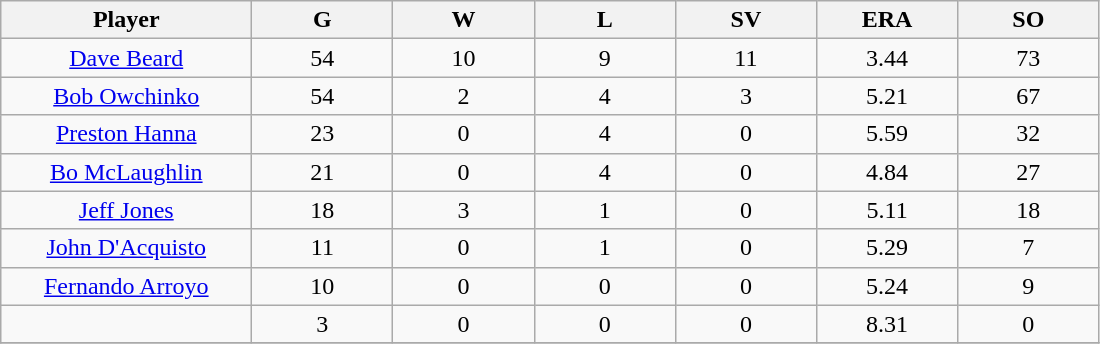<table class="wikitable sortable">
<tr>
<th bgcolor="#DDDDFF" width="16%">Player</th>
<th bgcolor="#DDDDFF" width="9%">G</th>
<th bgcolor="#DDDDFF" width="9%">W</th>
<th bgcolor="#DDDDFF" width="9%">L</th>
<th bgcolor="#DDDDFF" width="9%">SV</th>
<th bgcolor="#DDDDFF" width="9%">ERA</th>
<th bgcolor="#DDDDFF" width="9%">SO</th>
</tr>
<tr align="center">
<td><a href='#'>Dave Beard</a></td>
<td>54</td>
<td>10</td>
<td>9</td>
<td>11</td>
<td>3.44</td>
<td>73</td>
</tr>
<tr align=center>
<td><a href='#'>Bob Owchinko</a></td>
<td>54</td>
<td>2</td>
<td>4</td>
<td>3</td>
<td>5.21</td>
<td>67</td>
</tr>
<tr align=center>
<td><a href='#'>Preston Hanna</a></td>
<td>23</td>
<td>0</td>
<td>4</td>
<td>0</td>
<td>5.59</td>
<td>32</td>
</tr>
<tr align=center>
<td><a href='#'>Bo McLaughlin</a></td>
<td>21</td>
<td>0</td>
<td>4</td>
<td>0</td>
<td>4.84</td>
<td>27</td>
</tr>
<tr align=center>
<td><a href='#'>Jeff Jones</a></td>
<td>18</td>
<td>3</td>
<td>1</td>
<td>0</td>
<td>5.11</td>
<td>18</td>
</tr>
<tr align=center>
<td><a href='#'>John D'Acquisto</a></td>
<td>11</td>
<td>0</td>
<td>1</td>
<td>0</td>
<td>5.29</td>
<td>7</td>
</tr>
<tr align=center>
<td><a href='#'>Fernando Arroyo</a></td>
<td>10</td>
<td>0</td>
<td>0</td>
<td>0</td>
<td>5.24</td>
<td>9</td>
</tr>
<tr align=center>
<td></td>
<td>3</td>
<td>0</td>
<td>0</td>
<td>0</td>
<td>8.31</td>
<td>0</td>
</tr>
<tr align="center">
</tr>
</table>
